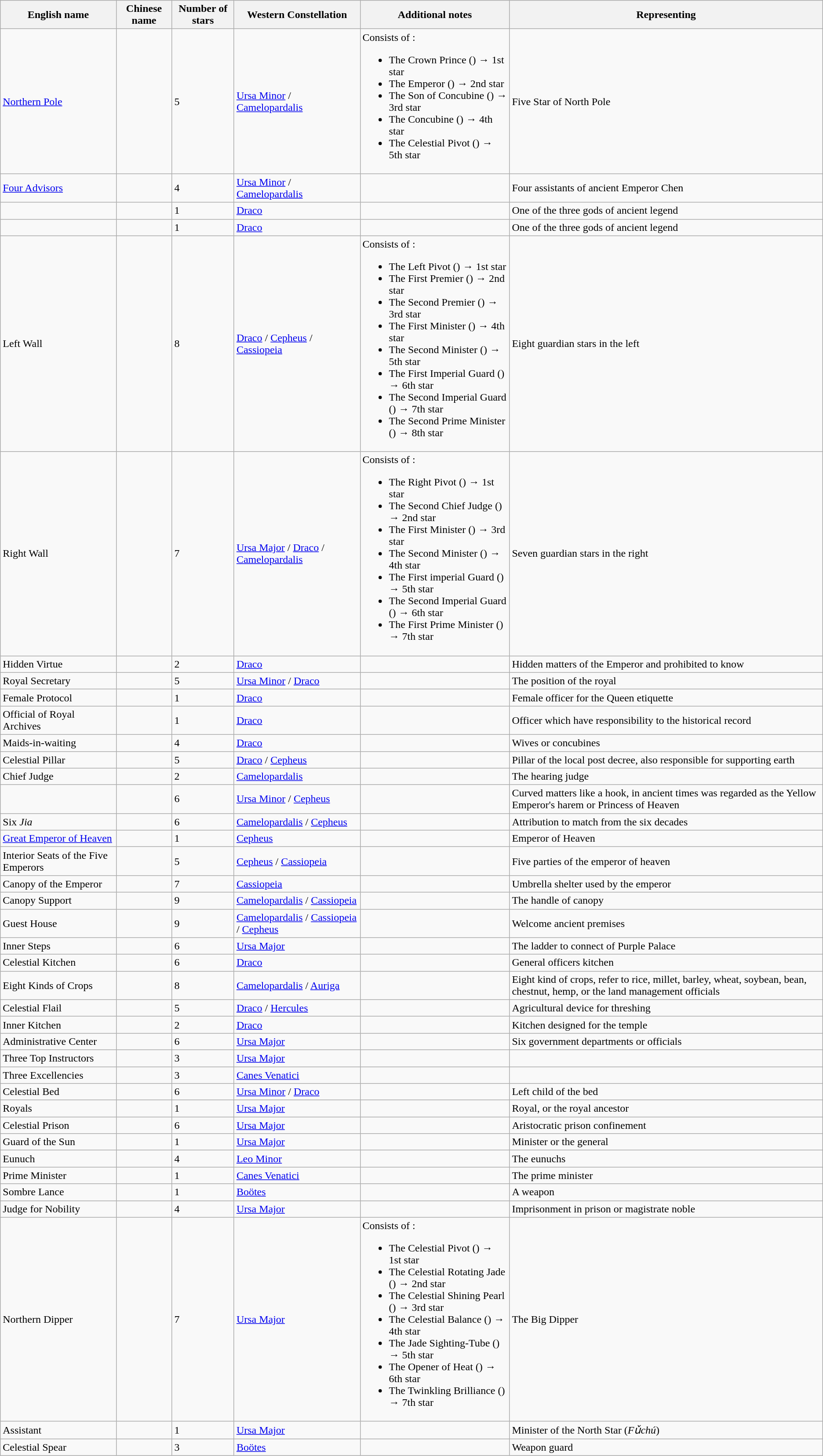<table class="wikitable">
<tr>
<th>English name</th>
<th>Chinese name</th>
<th>Number of stars</th>
<th>Western Constellation</th>
<th>Additional notes</th>
<th>Representing</th>
</tr>
<tr>
<td><a href='#'>Northern Pole</a></td>
<td></td>
<td>5</td>
<td><a href='#'>Ursa Minor</a> / <a href='#'>Camelopardalis</a></td>
<td>Consists of :<br><ul><li>The Crown Prince () → 1st star</li><li>The Emperor () → 2nd star</li><li>The Son of Concubine () → 3rd star</li><li>The Concubine () → 4th star</li><li>The Celestial Pivot () → 5th star</li></ul></td>
<td>Five Star of North Pole</td>
</tr>
<tr>
<td><a href='#'>Four Advisors</a></td>
<td></td>
<td>4</td>
<td><a href='#'>Ursa Minor</a> / <a href='#'>Camelopardalis</a></td>
<td></td>
<td>Four assistants of ancient Emperor Chen</td>
</tr>
<tr>
<td></td>
<td></td>
<td>1</td>
<td><a href='#'>Draco</a></td>
<td></td>
<td>One of the three gods of ancient legend</td>
</tr>
<tr>
<td></td>
<td></td>
<td>1</td>
<td><a href='#'>Draco</a></td>
<td></td>
<td>One of the three gods of ancient legend</td>
</tr>
<tr>
<td>Left Wall</td>
<td></td>
<td>8</td>
<td><a href='#'>Draco</a> / <a href='#'>Cepheus</a> / <a href='#'>Cassiopeia</a></td>
<td>Consists of :<br><ul><li>The Left Pivot () → 1st star</li><li>The First Premier () → 2nd star</li><li>The Second Premier () → 3rd star</li><li>The First Minister () → 4th star</li><li>The Second Minister () → 5th star</li><li>The First Imperial Guard () → 6th star</li><li>The Second Imperial Guard () → 7th star</li><li>The Second Prime Minister () → 8th star</li></ul></td>
<td>Eight guardian stars in the left</td>
</tr>
<tr>
<td>Right Wall</td>
<td></td>
<td>7</td>
<td><a href='#'>Ursa Major</a> / <a href='#'>Draco</a> / <a href='#'>Camelopardalis</a></td>
<td>Consists of :<br><ul><li>The Right Pivot () → 1st star</li><li>The Second Chief Judge () → 2nd star</li><li>The First Minister () → 3rd star</li><li>The Second Minister () → 4th star</li><li>The First imperial Guard () → 5th star</li><li>The Second Imperial Guard () → 6th star</li><li>The First Prime Minister () → 7th star</li></ul></td>
<td>Seven guardian stars in the right</td>
</tr>
<tr>
<td>Hidden Virtue</td>
<td></td>
<td>2</td>
<td><a href='#'>Draco</a></td>
<td></td>
<td>Hidden matters of the Emperor and prohibited to know</td>
</tr>
<tr>
<td>Royal Secretary</td>
<td></td>
<td>5</td>
<td><a href='#'>Ursa Minor</a> / <a href='#'>Draco</a></td>
<td></td>
<td>The position of the royal</td>
</tr>
<tr>
<td>Female Protocol</td>
<td></td>
<td>1</td>
<td><a href='#'>Draco</a></td>
<td></td>
<td>Female officer for the Queen etiquette</td>
</tr>
<tr>
<td>Official of Royal Archives</td>
<td></td>
<td>1</td>
<td><a href='#'>Draco</a></td>
<td></td>
<td>Officer which have responsibility to the historical record</td>
</tr>
<tr>
<td>Maids-in-waiting</td>
<td></td>
<td>4</td>
<td><a href='#'>Draco</a></td>
<td></td>
<td>Wives or concubines</td>
</tr>
<tr>
<td>Celestial Pillar</td>
<td></td>
<td>5</td>
<td><a href='#'>Draco</a> / <a href='#'>Cepheus</a></td>
<td></td>
<td>Pillar of the local post decree, also responsible for supporting earth</td>
</tr>
<tr>
<td>Chief Judge</td>
<td></td>
<td>2</td>
<td><a href='#'>Camelopardalis</a></td>
<td></td>
<td>The hearing judge</td>
</tr>
<tr>
<td></td>
<td></td>
<td>6</td>
<td><a href='#'>Ursa Minor</a> / <a href='#'>Cepheus</a></td>
<td></td>
<td>Curved matters like a hook, in ancient times was regarded as the Yellow Emperor's harem or Princess of Heaven</td>
</tr>
<tr>
<td>Six <em>Jia</em></td>
<td></td>
<td>6</td>
<td><a href='#'>Camelopardalis</a> / <a href='#'>Cepheus</a></td>
<td></td>
<td>Attribution to match from the six decades</td>
</tr>
<tr>
<td><a href='#'>Great Emperor of Heaven</a></td>
<td></td>
<td>1</td>
<td><a href='#'>Cepheus</a></td>
<td></td>
<td>Emperor of Heaven</td>
</tr>
<tr>
<td>Interior Seats of the Five Emperors</td>
<td></td>
<td>5</td>
<td><a href='#'>Cepheus</a> / <a href='#'>Cassiopeia</a></td>
<td></td>
<td>Five parties of the emperor of heaven</td>
</tr>
<tr>
<td>Canopy of the Emperor</td>
<td></td>
<td>7</td>
<td><a href='#'>Cassiopeia</a></td>
<td></td>
<td>Umbrella shelter used by the emperor</td>
</tr>
<tr>
<td>Canopy Support</td>
<td></td>
<td>9</td>
<td><a href='#'>Camelopardalis</a> / <a href='#'>Cassiopeia</a></td>
<td></td>
<td>The handle of canopy</td>
</tr>
<tr>
<td>Guest House</td>
<td></td>
<td>9</td>
<td><a href='#'>Camelopardalis</a> / <a href='#'>Cassiopeia</a> / <a href='#'>Cepheus</a></td>
<td></td>
<td>Welcome ancient premises</td>
</tr>
<tr>
<td>Inner Steps</td>
<td></td>
<td>6</td>
<td><a href='#'>Ursa Major</a></td>
<td></td>
<td>The ladder to connect of Purple Palace</td>
</tr>
<tr>
<td>Celestial Kitchen</td>
<td></td>
<td>6</td>
<td><a href='#'>Draco</a></td>
<td></td>
<td>General officers kitchen</td>
</tr>
<tr>
<td>Eight Kinds of Crops</td>
<td></td>
<td>8</td>
<td><a href='#'>Camelopardalis</a> / <a href='#'>Auriga</a></td>
<td></td>
<td>Eight kind of crops, refer to rice, millet, barley, wheat, soybean, bean, chestnut, hemp, or the land management officials</td>
</tr>
<tr>
<td>Celestial Flail</td>
<td></td>
<td>5</td>
<td><a href='#'>Draco</a> / <a href='#'>Hercules</a></td>
<td></td>
<td>Agricultural device for threshing</td>
</tr>
<tr>
<td>Inner Kitchen</td>
<td></td>
<td>2</td>
<td><a href='#'>Draco</a></td>
<td></td>
<td>Kitchen designed for the temple</td>
</tr>
<tr>
<td>Administrative Center</td>
<td></td>
<td>6</td>
<td><a href='#'>Ursa Major</a></td>
<td></td>
<td>Six government departments or officials</td>
</tr>
<tr>
<td>Three Top Instructors</td>
<td></td>
<td>3</td>
<td><a href='#'>Ursa Major</a></td>
<td></td>
<td></td>
</tr>
<tr>
<td>Three Excellencies</td>
<td></td>
<td>3</td>
<td><a href='#'>Canes Venatici</a></td>
<td></td>
<td></td>
</tr>
<tr>
<td>Celestial Bed</td>
<td></td>
<td>6</td>
<td><a href='#'>Ursa Minor</a> / <a href='#'>Draco</a></td>
<td></td>
<td>Left child of the bed</td>
</tr>
<tr>
<td>Royals</td>
<td></td>
<td>1</td>
<td><a href='#'>Ursa Major</a></td>
<td></td>
<td>Royal, or the royal ancestor</td>
</tr>
<tr>
<td>Celestial Prison</td>
<td></td>
<td>6</td>
<td><a href='#'>Ursa Major</a></td>
<td></td>
<td>Aristocratic prison confinement</td>
</tr>
<tr>
<td>Guard of the Sun</td>
<td></td>
<td>1</td>
<td><a href='#'>Ursa Major</a></td>
<td></td>
<td>Minister or the general</td>
</tr>
<tr>
<td>Eunuch</td>
<td></td>
<td>4</td>
<td><a href='#'>Leo Minor</a></td>
<td></td>
<td>The eunuchs</td>
</tr>
<tr>
<td>Prime Minister</td>
<td></td>
<td>1</td>
<td><a href='#'>Canes Venatici</a></td>
<td></td>
<td>The prime minister</td>
</tr>
<tr>
<td>Sombre Lance</td>
<td></td>
<td>1</td>
<td><a href='#'>Boötes</a></td>
<td></td>
<td>A weapon</td>
</tr>
<tr>
<td>Judge for Nobility</td>
<td></td>
<td>4</td>
<td><a href='#'>Ursa Major</a></td>
<td></td>
<td>Imprisonment in prison or magistrate noble</td>
</tr>
<tr>
<td>Northern Dipper</td>
<td></td>
<td>7</td>
<td><a href='#'>Ursa Major</a></td>
<td>Consists of :<br><ul><li>The Celestial Pivot () → 1st star</li><li>The Celestial Rotating Jade () → 2nd star</li><li>The Celestial Shining Pearl () → 3rd star</li><li>The Celestial Balance () → 4th star</li><li>The Jade Sighting-Tube () → 5th star</li><li>The Opener of Heat () → 6th star</li><li>The Twinkling Brilliance () → 7th star</li></ul></td>
<td>The Big Dipper</td>
</tr>
<tr>
<td>Assistant</td>
<td></td>
<td>1</td>
<td><a href='#'>Ursa Major</a></td>
<td></td>
<td>Minister of the North Star (<em>Fǔchú</em>)</td>
</tr>
<tr>
<td>Celestial Spear</td>
<td></td>
<td>3</td>
<td><a href='#'>Boötes</a></td>
<td></td>
<td>Weapon guard</td>
</tr>
</table>
